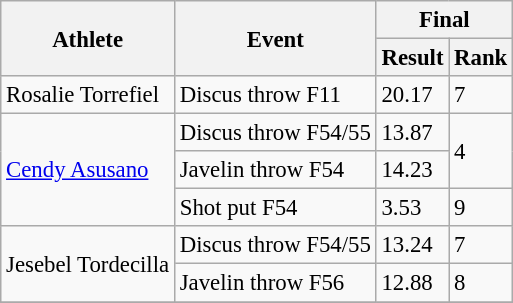<table class=wikitable style="font-size:95%" style="text-align:center">
<tr>
<th rowspan=2>Athlete</th>
<th rowspan=2>Event</th>
<th colspan=2>Final</th>
</tr>
<tr>
<th>Result</th>
<th>Rank</th>
</tr>
<tr>
<td align=left>Rosalie Torrefiel</td>
<td align=left>Discus throw F11</td>
<td>20.17 </td>
<td>7</td>
</tr>
<tr>
<td align=left rowspan=3><a href='#'>Cendy Asusano</a></td>
<td align=left>Discus throw F54/55</td>
<td>13.87 </td>
<td rowspan=2>4</td>
</tr>
<tr>
<td align=left>Javelin throw F54</td>
<td>14.23</td>
</tr>
<tr>
<td align=left>Shot put F54</td>
<td>3.53</td>
<td>9</td>
</tr>
<tr>
<td align=left rowspan=2>Jesebel Tordecilla</td>
<td align=left>Discus throw F54/55</td>
<td>13.24</td>
<td>7</td>
</tr>
<tr>
<td align=left>Javelin throw F56</td>
<td>12.88</td>
<td>8</td>
</tr>
<tr>
</tr>
</table>
